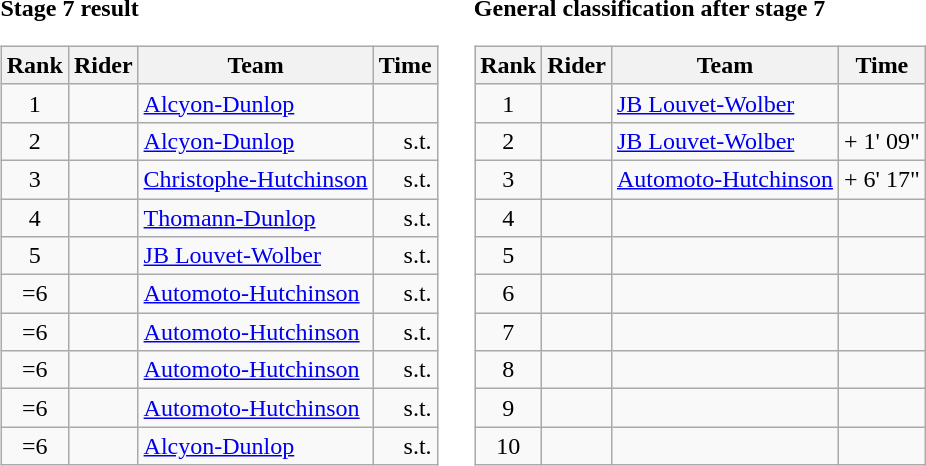<table>
<tr>
<td><strong>Stage 7 result</strong><br><table class="wikitable">
<tr>
<th scope="col">Rank</th>
<th scope="col">Rider</th>
<th scope="col">Team</th>
<th scope="col">Time</th>
</tr>
<tr>
<td style="text-align:center;">1</td>
<td></td>
<td><a href='#'>Alcyon-Dunlop</a></td>
<td style="text-align:right;"></td>
</tr>
<tr>
<td style="text-align:center;">2</td>
<td></td>
<td><a href='#'>Alcyon-Dunlop</a></td>
<td style="text-align:right;">s.t.</td>
</tr>
<tr>
<td style="text-align:center;">3</td>
<td></td>
<td><a href='#'>Christophe-Hutchinson</a></td>
<td style="text-align:right;">s.t.</td>
</tr>
<tr>
<td style="text-align:center;">4</td>
<td></td>
<td><a href='#'>Thomann-Dunlop</a></td>
<td style="text-align:right;">s.t.</td>
</tr>
<tr>
<td style="text-align:center;">5</td>
<td></td>
<td><a href='#'>JB Louvet-Wolber</a></td>
<td style="text-align:right;">s.t.</td>
</tr>
<tr>
<td style="text-align:center;">=6</td>
<td></td>
<td><a href='#'>Automoto-Hutchinson</a></td>
<td style="text-align:right;">s.t.</td>
</tr>
<tr>
<td style="text-align:center;">=6</td>
<td></td>
<td><a href='#'>Automoto-Hutchinson</a></td>
<td style="text-align:right;">s.t.</td>
</tr>
<tr>
<td style="text-align:center;">=6</td>
<td></td>
<td><a href='#'>Automoto-Hutchinson</a></td>
<td style="text-align:right;">s.t.</td>
</tr>
<tr>
<td style="text-align:center;">=6</td>
<td></td>
<td><a href='#'>Automoto-Hutchinson</a></td>
<td style="text-align:right;">s.t.</td>
</tr>
<tr>
<td style="text-align:center;">=6</td>
<td></td>
<td><a href='#'>Alcyon-Dunlop</a></td>
<td style="text-align:right;">s.t.</td>
</tr>
</table>
</td>
<td></td>
<td><strong>General classification after stage 7</strong><br><table class="wikitable">
<tr>
<th scope="col">Rank</th>
<th scope="col">Rider</th>
<th scope="col">Team</th>
<th scope="col">Time</th>
</tr>
<tr>
<td style="text-align:center;">1</td>
<td></td>
<td><a href='#'>JB Louvet-Wolber</a></td>
<td style="text-align:right;"></td>
</tr>
<tr>
<td style="text-align:center;">2</td>
<td></td>
<td><a href='#'>JB Louvet-Wolber</a></td>
<td style="text-align:right;">+ 1' 09"</td>
</tr>
<tr>
<td style="text-align:center;">3</td>
<td></td>
<td><a href='#'>Automoto-Hutchinson</a></td>
<td style="text-align:right;">+ 6' 17"</td>
</tr>
<tr>
<td style="text-align:center;">4</td>
<td></td>
<td></td>
<td></td>
</tr>
<tr>
<td style="text-align:center;">5</td>
<td></td>
<td></td>
<td></td>
</tr>
<tr>
<td style="text-align:center;">6</td>
<td></td>
<td></td>
<td></td>
</tr>
<tr>
<td style="text-align:center;">7</td>
<td></td>
<td></td>
<td></td>
</tr>
<tr>
<td style="text-align:center;">8</td>
<td></td>
<td></td>
<td></td>
</tr>
<tr>
<td style="text-align:center;">9</td>
<td></td>
<td></td>
<td></td>
</tr>
<tr>
<td style="text-align:center;">10</td>
<td></td>
<td></td>
<td></td>
</tr>
</table>
</td>
</tr>
</table>
